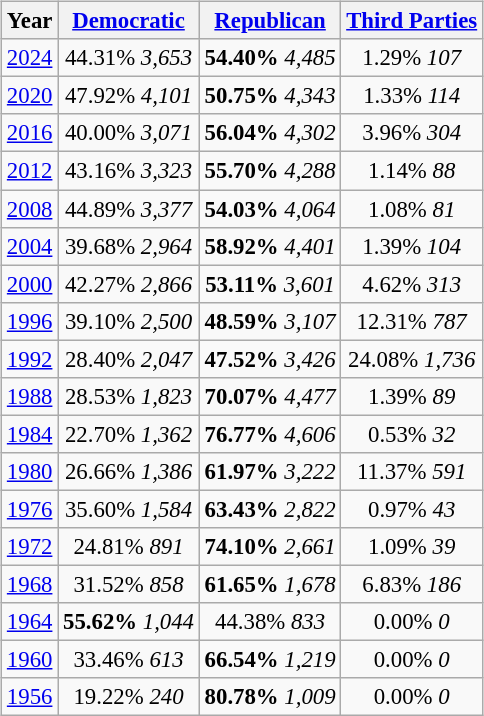<table class="wikitable" style="float:right; margin:1em; font-size:95%;">
<tr>
<th>Year</th>
<th><a href='#'>Democratic</a></th>
<th><a href='#'>Republican</a></th>
<th><a href='#'>Third Parties</a></th>
</tr>
<tr>
<td style="text-align:center" ><a href='#'>2024</a></td>
<td style="text-align:center" >44.31% <em>3,653</em></td>
<td style="text-align:center" ><strong>54.40%</strong> <em>4,485</em></td>
<td style="text-align:center" >1.29% <em>107</em></td>
</tr>
<tr>
<td style="text-align:center" ><a href='#'>2020</a></td>
<td style="text-align:center" >47.92% <em>4,101</em></td>
<td style="text-align:center" ><strong>50.75%</strong> <em>4,343</em></td>
<td style="text-align:center" >1.33% <em>114</em></td>
</tr>
<tr>
<td style="text-align:center" ><a href='#'>2016</a></td>
<td style="text-align:center" >40.00% <em>3,071</em></td>
<td style="text-align:center" ><strong>56.04%</strong> <em>4,302</em></td>
<td style="text-align:center" >3.96% <em>304</em></td>
</tr>
<tr>
<td style="text-align:center" ><a href='#'>2012</a></td>
<td style="text-align:center" >43.16% <em>3,323</em></td>
<td style="text-align:center" ><strong>55.70%</strong> <em>4,288</em></td>
<td style="text-align:center" >1.14% <em>88</em></td>
</tr>
<tr>
<td style="text-align:center" ><a href='#'>2008</a></td>
<td style="text-align:center" >44.89% <em>3,377</em></td>
<td style="text-align:center" ><strong>54.03%</strong> <em>4,064</em></td>
<td style="text-align:center" >1.08% <em>81</em></td>
</tr>
<tr>
<td style="text-align:center" ><a href='#'>2004</a></td>
<td style="text-align:center" >39.68% <em>2,964</em></td>
<td style="text-align:center" ><strong>58.92%</strong> <em>4,401</em></td>
<td style="text-align:center" >1.39% <em>104</em></td>
</tr>
<tr>
<td style="text-align:center" ><a href='#'>2000</a></td>
<td style="text-align:center" >42.27% <em>2,866</em></td>
<td style="text-align:center" ><strong>53.11%</strong> <em>3,601</em></td>
<td style="text-align:center" >4.62% <em>313</em></td>
</tr>
<tr>
<td style="text-align:center" ><a href='#'>1996</a></td>
<td style="text-align:center" >39.10% <em>2,500</em></td>
<td style="text-align:center" ><strong>48.59%</strong> <em>3,107</em></td>
<td style="text-align:center" >12.31% <em>787</em></td>
</tr>
<tr>
<td style="text-align:center" ><a href='#'>1992</a></td>
<td style="text-align:center" >28.40% <em>2,047</em></td>
<td style="text-align:center" ><strong>47.52%</strong> <em>3,426</em></td>
<td style="text-align:center" >24.08% <em>1,736</em></td>
</tr>
<tr>
<td style="text-align:center" ><a href='#'>1988</a></td>
<td style="text-align:center" >28.53% <em>1,823</em></td>
<td style="text-align:center" ><strong>70.07%</strong> <em>4,477</em></td>
<td style="text-align:center" >1.39% <em>89</em></td>
</tr>
<tr>
<td style="text-align:center" ><a href='#'>1984</a></td>
<td style="text-align:center" >22.70% <em>1,362</em></td>
<td style="text-align:center" ><strong>76.77%</strong> <em>4,606</em></td>
<td style="text-align:center" >0.53% <em>32</em></td>
</tr>
<tr>
<td style="text-align:center" ><a href='#'>1980</a></td>
<td style="text-align:center" >26.66% <em>1,386</em></td>
<td style="text-align:center" ><strong>61.97%</strong> <em>3,222</em></td>
<td style="text-align:center" >11.37% <em>591</em></td>
</tr>
<tr>
<td style="text-align:center" ><a href='#'>1976</a></td>
<td style="text-align:center" >35.60% <em>1,584</em></td>
<td style="text-align:center" ><strong>63.43%</strong> <em>2,822</em></td>
<td style="text-align:center" >0.97% <em>43</em></td>
</tr>
<tr>
<td style="text-align:center" ><a href='#'>1972</a></td>
<td style="text-align:center" >24.81% <em>891</em></td>
<td style="text-align:center" ><strong>74.10%</strong> <em>2,661</em></td>
<td style="text-align:center" >1.09% <em>39</em></td>
</tr>
<tr>
<td style="text-align:center" ><a href='#'>1968</a></td>
<td style="text-align:center" >31.52% <em>858</em></td>
<td style="text-align:center" ><strong>61.65%</strong> <em>1,678</em></td>
<td style="text-align:center" >6.83% <em>186</em></td>
</tr>
<tr>
<td style="text-align:center" ><a href='#'>1964</a></td>
<td style="text-align:center" ><strong>55.62%</strong> <em>1,044</em></td>
<td style="text-align:center" >44.38% <em>833</em></td>
<td style="text-align:center" >0.00% <em>0</em></td>
</tr>
<tr>
<td style="text-align:center" ><a href='#'>1960</a></td>
<td style="text-align:center" >33.46% <em>613</em></td>
<td style="text-align:center" ><strong>66.54%</strong> <em>1,219</em></td>
<td style="text-align:center" >0.00% <em>0</em></td>
</tr>
<tr>
<td style="text-align:center" ><a href='#'>1956</a></td>
<td style="text-align:center" >19.22% <em>240</em></td>
<td style="text-align:center" ><strong>80.78%</strong> <em>1,009</em></td>
<td style="text-align:center" >0.00% <em>0</em></td>
</tr>
</table>
